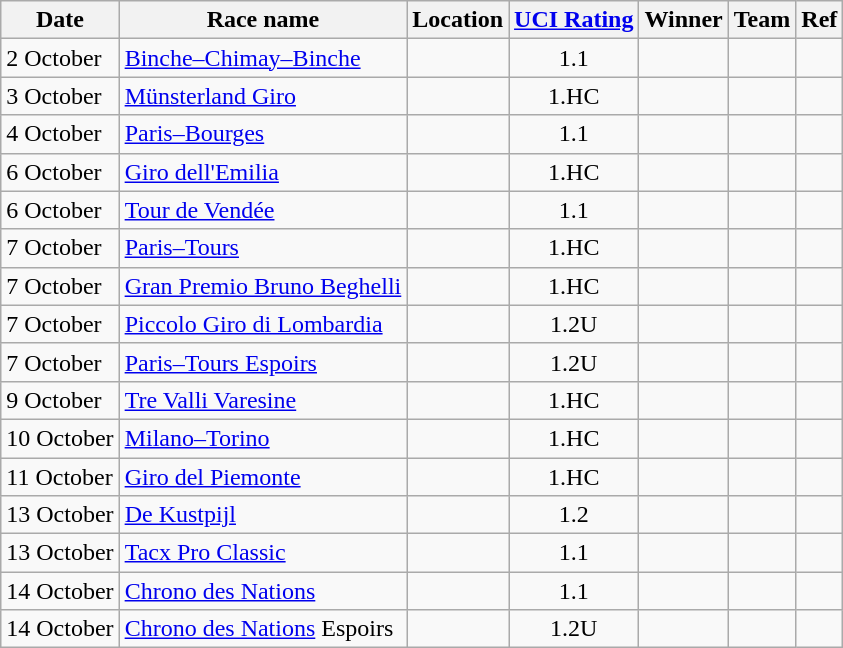<table class="wikitable sortable">
<tr>
<th>Date</th>
<th>Race name</th>
<th>Location</th>
<th><a href='#'>UCI Rating</a></th>
<th>Winner</th>
<th>Team</th>
<th>Ref</th>
</tr>
<tr>
<td>2 October</td>
<td><a href='#'>Binche–Chimay–Binche</a></td>
<td></td>
<td align=center>1.1</td>
<td></td>
<td></td>
<td align=center></td>
</tr>
<tr>
<td>3 October</td>
<td><a href='#'>Münsterland Giro</a></td>
<td></td>
<td align=center>1.HC</td>
<td></td>
<td></td>
<td align=center></td>
</tr>
<tr>
<td>4 October</td>
<td><a href='#'>Paris–Bourges</a></td>
<td></td>
<td align=center>1.1</td>
<td></td>
<td></td>
<td align=center></td>
</tr>
<tr>
<td>6 October</td>
<td><a href='#'>Giro dell'Emilia</a></td>
<td></td>
<td align=center>1.HC</td>
<td></td>
<td></td>
<td align=center></td>
</tr>
<tr>
<td>6 October</td>
<td><a href='#'>Tour de Vendée</a></td>
<td></td>
<td align=center>1.1</td>
<td></td>
<td></td>
<td align=center></td>
</tr>
<tr>
<td>7 October</td>
<td><a href='#'>Paris–Tours</a></td>
<td></td>
<td align=center>1.HC</td>
<td></td>
<td></td>
<td align=center></td>
</tr>
<tr>
<td>7 October</td>
<td><a href='#'>Gran Premio Bruno Beghelli</a></td>
<td></td>
<td align=center>1.HC</td>
<td></td>
<td></td>
<td align=center></td>
</tr>
<tr>
<td>7 October</td>
<td><a href='#'>Piccolo Giro di Lombardia</a></td>
<td></td>
<td align=center>1.2U</td>
<td></td>
<td></td>
<td align=center></td>
</tr>
<tr>
<td>7 October</td>
<td><a href='#'>Paris–Tours Espoirs</a></td>
<td></td>
<td align=center>1.2U</td>
<td></td>
<td></td>
<td align=center></td>
</tr>
<tr>
<td>9 October</td>
<td><a href='#'>Tre Valli Varesine</a></td>
<td></td>
<td align=center>1.HC</td>
<td></td>
<td></td>
<td align=center></td>
</tr>
<tr>
<td>10 October</td>
<td><a href='#'>Milano–Torino</a></td>
<td></td>
<td align=center>1.HC</td>
<td></td>
<td></td>
<td align=center></td>
</tr>
<tr>
<td>11 October</td>
<td><a href='#'>Giro del Piemonte</a></td>
<td></td>
<td align=center>1.HC</td>
<td></td>
<td></td>
<td align=center></td>
</tr>
<tr>
<td>13 October</td>
<td><a href='#'>De Kustpijl</a></td>
<td></td>
<td align=center>1.2</td>
<td></td>
<td></td>
<td align=center></td>
</tr>
<tr>
<td>13 October</td>
<td><a href='#'>Tacx Pro Classic</a></td>
<td></td>
<td align=center>1.1</td>
<td></td>
<td></td>
<td align=center></td>
</tr>
<tr>
<td>14 October</td>
<td><a href='#'>Chrono des Nations</a></td>
<td></td>
<td align=center>1.1</td>
<td></td>
<td></td>
<td align=center></td>
</tr>
<tr>
<td>14 October</td>
<td><a href='#'>Chrono des Nations</a> Espoirs</td>
<td></td>
<td align=center>1.2U</td>
<td></td>
<td></td>
<td align=center></td>
</tr>
</table>
